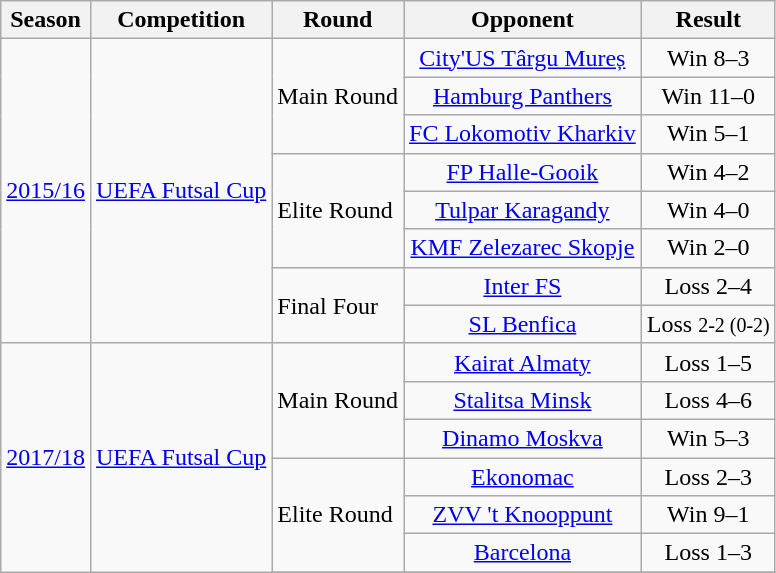<table class="wikitable">
<tr>
<th>Season</th>
<th>Competition</th>
<th>Round</th>
<th>Opponent</th>
<th>Result</th>
</tr>
<tr>
<td rowspan=8><a href='#'>2015/16</a></td>
<td rowspan=8 align=center><a href='#'>UEFA Futsal Cup</a></td>
<td rowspan=3>Main Round</td>
<td align=center> <a href='#'>City'US Târgu Mureș</a></td>
<td align=center>Win 8–3</td>
</tr>
<tr>
<td align=center> <a href='#'>Hamburg Panthers</a></td>
<td align=center>Win 11–0</td>
</tr>
<tr>
<td align=center> <a href='#'>FC Lokomotiv Kharkiv</a></td>
<td align=center>Win 5–1</td>
</tr>
<tr>
<td rowspan=3>Elite Round</td>
<td align=center> <a href='#'>FP Halle-Gooik</a></td>
<td align=center>Win 4–2</td>
</tr>
<tr>
<td align=center> <a href='#'>Tulpar Karagandy</a></td>
<td align=center>Win 4–0</td>
</tr>
<tr>
<td align=center> <a href='#'>KMF Zelezarec Skopje</a></td>
<td align=center>Win 2–0</td>
</tr>
<tr>
<td rowspan=2>Final Four</td>
<td align=center> <a href='#'>Inter FS</a></td>
<td align=center>Loss 2–4</td>
</tr>
<tr>
<td align=center> <a href='#'>SL Benfica</a></td>
<td align=center>Loss <small> 2-2 (0-2)</small></td>
</tr>
<tr>
<td rowspan=8><a href='#'>2017/18</a></td>
<td rowspan=8 align=center><a href='#'>UEFA Futsal Cup</a></td>
<td rowspan=3>Main Round</td>
<td align=center> <a href='#'>Kairat Almaty</a></td>
<td align=center>Loss 1–5</td>
</tr>
<tr>
<td align=center> <a href='#'>Stalitsa Minsk</a></td>
<td align=center>Loss 4–6</td>
</tr>
<tr>
<td align=center> <a href='#'>Dinamo Moskva</a></td>
<td align=center>Win 5–3</td>
</tr>
<tr>
<td rowspan=3>Elite Round</td>
<td align=center> <a href='#'>Ekonomac</a></td>
<td align=center>Loss 2–3</td>
</tr>
<tr>
<td align=center> <a href='#'>ZVV 't Knooppunt</a></td>
<td align=center>Win 9–1</td>
</tr>
<tr>
<td align=center> <a href='#'>Barcelona</a></td>
<td align=center>Loss 1–3</td>
</tr>
<tr>
</tr>
</table>
